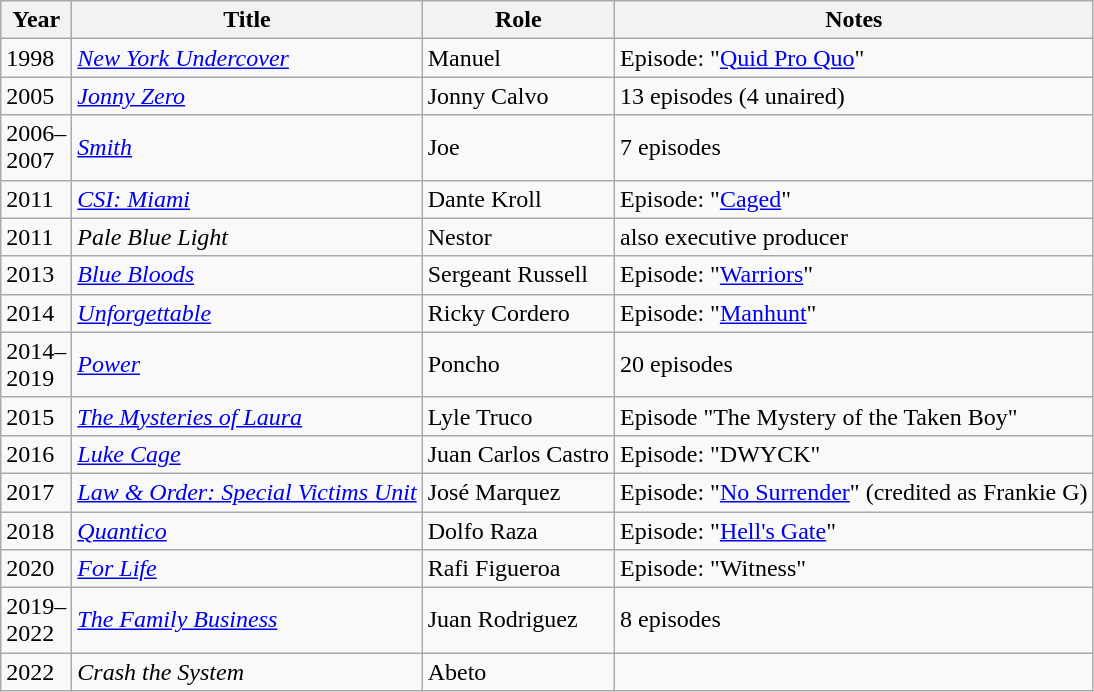<table class="wikitable sortable">
<tr>
<th scope="col">Year</th>
<th scope="col">Title</th>
<th scope="col">Role</th>
<th scope="col" class="unsortable">Notes</th>
</tr>
<tr>
<td>1998</td>
<td><em><a href='#'>New York Undercover</a></em></td>
<td>Manuel</td>
<td>Episode: "<a href='#'>Quid Pro Quo</a>"</td>
</tr>
<tr>
<td>2005</td>
<td><em><a href='#'>Jonny Zero</a></em></td>
<td>Jonny Calvo</td>
<td>13 episodes (4 unaired)</td>
</tr>
<tr>
<td>2006–<br>2007</td>
<td><em><a href='#'>Smith</a></em></td>
<td>Joe</td>
<td>7 episodes</td>
</tr>
<tr>
<td>2011</td>
<td><em><a href='#'>CSI: Miami</a></em></td>
<td>Dante Kroll</td>
<td>Episode: "<a href='#'>Caged</a>"</td>
</tr>
<tr>
<td>2011</td>
<td><em>Pale Blue Light</em></td>
<td>Nestor</td>
<td>also executive producer</td>
</tr>
<tr>
<td>2013</td>
<td><em><a href='#'>Blue Bloods</a></em></td>
<td>Sergeant Russell</td>
<td>Episode: "<a href='#'>Warriors</a>"</td>
</tr>
<tr>
<td>2014</td>
<td><em><a href='#'>Unforgettable</a></em></td>
<td>Ricky Cordero</td>
<td>Episode: "<a href='#'>Manhunt</a>"</td>
</tr>
<tr>
<td>2014–<br>2019</td>
<td><em><a href='#'>Power</a></em></td>
<td>Poncho</td>
<td>20 episodes</td>
</tr>
<tr>
<td>2015</td>
<td><em><a href='#'>The Mysteries of Laura</a></em></td>
<td>Lyle Truco</td>
<td>Episode "The Mystery of the Taken Boy"</td>
</tr>
<tr>
<td>2016</td>
<td><em><a href='#'>Luke Cage</a></em></td>
<td>Juan Carlos Castro</td>
<td>Episode: "DWYCK"</td>
</tr>
<tr>
<td>2017</td>
<td><em><a href='#'>Law & Order: Special Victims Unit</a></em></td>
<td>José Marquez</td>
<td>Episode: "<a href='#'>No Surrender</a>" (credited as Frankie G)</td>
</tr>
<tr>
<td>2018</td>
<td><em><a href='#'>Quantico</a></em></td>
<td>Dolfo Raza</td>
<td>Episode: "<a href='#'>Hell's Gate</a>"</td>
</tr>
<tr>
<td>2020</td>
<td><em><a href='#'>For Life</a></em></td>
<td>Rafi Figueroa</td>
<td>Episode: "Witness"</td>
</tr>
<tr>
<td>2019–<br>2022</td>
<td><em><a href='#'>The Family Business</a></em></td>
<td>Juan Rodriguez</td>
<td>8 episodes</td>
</tr>
<tr>
<td>2022</td>
<td><em>Crash the System</em></td>
<td>Abeto</td>
<td></td>
</tr>
</table>
